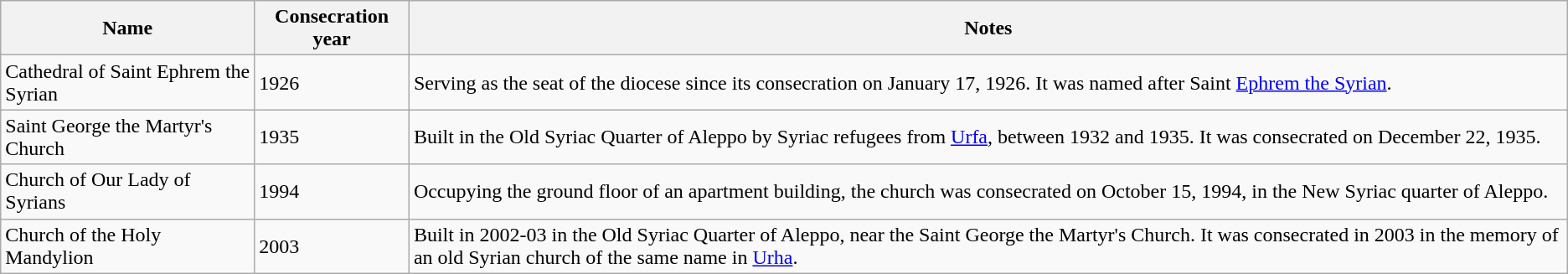<table class="wikitable">
<tr>
<th>Name</th>
<th>Consecration year</th>
<th>Notes</th>
</tr>
<tr>
<td>Cathedral of Saint Ephrem the Syrian</td>
<td>1926</td>
<td>Serving as the seat of the diocese since its consecration on January 17, 1926. It was named after Saint <a href='#'>Ephrem the Syrian</a>.</td>
</tr>
<tr>
<td>Saint George the Martyr's Church</td>
<td>1935</td>
<td>Built in the Old Syriac Quarter of Aleppo by Syriac refugees from <a href='#'>Urfa</a>, between 1932 and 1935. It was consecrated on December 22, 1935.</td>
</tr>
<tr>
<td>Church of Our Lady of Syrians</td>
<td>1994</td>
<td>Occupying the ground floor of an apartment building, the church was consecrated on October 15, 1994, in the New Syriac quarter of Aleppo.</td>
</tr>
<tr>
<td>Church of the Holy Mandylion</td>
<td>2003</td>
<td>Built in 2002-03 in the Old Syriac Quarter of Aleppo, near the Saint George the Martyr's Church. It was consecrated in 2003 in the memory of an old Syrian church of the same name in <a href='#'>Urha</a>.</td>
</tr>
</table>
